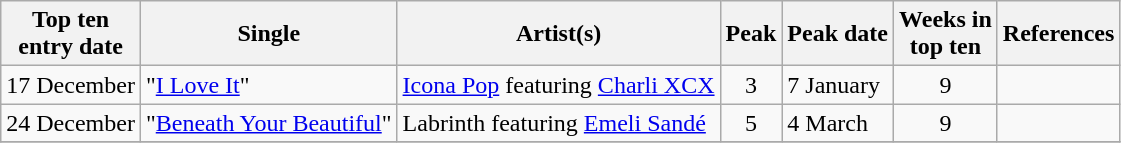<table class="wikitable sortable">
<tr>
<th>Top ten<br>entry date</th>
<th>Single</th>
<th>Artist(s)</th>
<th data-sort-type="number">Peak</th>
<th>Peak date</th>
<th data-sort-type="number">Weeks in<br>top ten</th>
<th>References</th>
</tr>
<tr>
<td>17 December</td>
<td>"<a href='#'>I Love It</a>"</td>
<td><a href='#'>Icona Pop</a> featuring <a href='#'>Charli XCX</a></td>
<td style="text-align:center;">3</td>
<td>7 January</td>
<td style="text-align:center;">9</td>
<td style="text-align:center;"></td>
</tr>
<tr>
<td>24 December</td>
<td>"<a href='#'>Beneath Your Beautiful</a>"</td>
<td>Labrinth featuring <a href='#'>Emeli Sandé</a></td>
<td style="text-align:center;">5</td>
<td>4 March</td>
<td style="text-align:center;">9</td>
<td style="text-align:center;"></td>
</tr>
<tr>
</tr>
</table>
